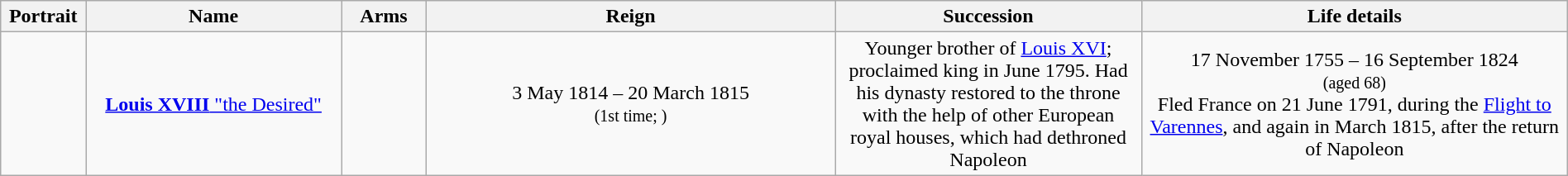<table class="wikitable" style="text-align:center; width:100%;">
<tr>
<th width="5%">Portrait</th>
<th width="15%">Name</th>
<th width="5%">Arms</th>
<th width="24%">Reign</th>
<th width="18%">Succession</th>
<th width="25%">Life details</th>
</tr>
<tr>
<td></td>
<td><a href='#'><strong>Louis XVIII</strong> "the Desired"</a></td>
<td></td>
<td>3 May 1814 – 20 March 1815<br><small>(1st time; )</small></td>
<td>Younger brother of <a href='#'>Louis XVI</a>; proclaimed king in June 1795. Had his dynasty restored to the throne with the help of other European royal houses, which had dethroned Napoleon</td>
<td>17 November 1755 – 16 September 1824<br><small>(aged 68)</small><br>Fled France on 21 June 1791, during the <a href='#'>Flight to Varennes</a>, and again in March 1815, after the return of Napoleon</td>
</tr>
</table>
